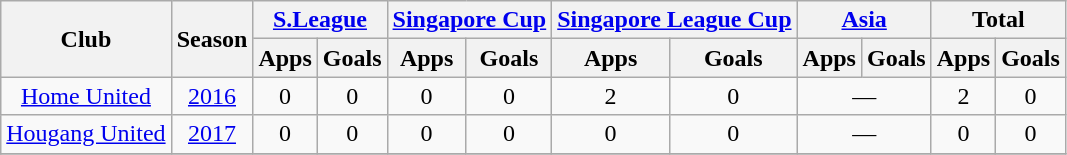<table style="text-align:center" class="wikitable">
<tr>
<th rowspan="2">Club</th>
<th rowspan="2">Season</th>
<th colspan="2"><a href='#'>S.League</a></th>
<th colspan="2"><a href='#'>Singapore Cup</a></th>
<th colspan="2"><a href='#'>Singapore League Cup</a></th>
<th colspan="2"><a href='#'>Asia</a></th>
<th colspan="2">Total</th>
</tr>
<tr>
<th>Apps</th>
<th>Goals</th>
<th>Apps</th>
<th>Goals</th>
<th>Apps</th>
<th>Goals</th>
<th>Apps</th>
<th>Goals</th>
<th>Apps</th>
<th>Goals</th>
</tr>
<tr>
<td><a href='#'>Home United</a></td>
<td><a href='#'>2016</a></td>
<td>0</td>
<td>0</td>
<td>0</td>
<td>0</td>
<td>2</td>
<td>0</td>
<td colspan="2">—</td>
<td>2</td>
<td>0</td>
</tr>
<tr>
<td><a href='#'>Hougang United</a></td>
<td><a href='#'>2017</a></td>
<td>0</td>
<td>0</td>
<td>0</td>
<td>0</td>
<td>0</td>
<td>0</td>
<td colspan="2">—</td>
<td>0</td>
<td>0</td>
</tr>
<tr>
</tr>
</table>
